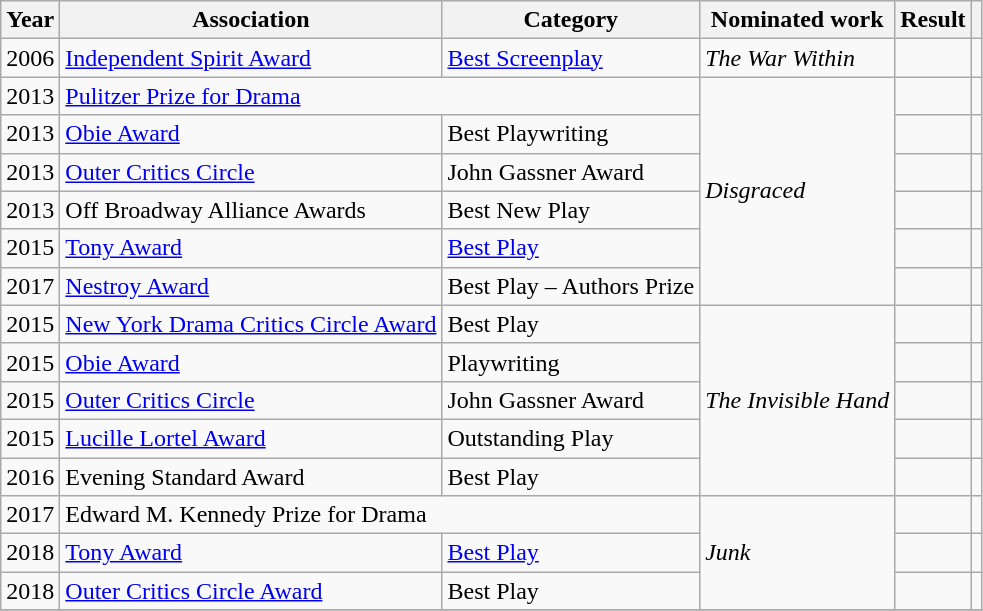<table class="wikitable sortable">
<tr>
<th>Year</th>
<th>Association</th>
<th>Category</th>
<th>Nominated work</th>
<th>Result</th>
<th class=unsortable></th>
</tr>
<tr>
<td>2006</td>
<td><a href='#'>Independent Spirit Award</a></td>
<td><a href='#'>Best Screenplay</a></td>
<td><em>The War Within</em></td>
<td></td>
<td></td>
</tr>
<tr>
<td>2013</td>
<td colspan=2><a href='#'>Pulitzer Prize for Drama</a></td>
<td rowspan=6><em>Disgraced</em></td>
<td></td>
<td></td>
</tr>
<tr>
<td>2013</td>
<td><a href='#'>Obie Award</a></td>
<td>Best Playwriting</td>
<td></td>
<td></td>
</tr>
<tr>
<td>2013</td>
<td><a href='#'>Outer Critics Circle</a></td>
<td>John Gassner Award</td>
<td></td>
<td></td>
</tr>
<tr>
<td>2013</td>
<td>Off Broadway Alliance Awards</td>
<td>Best New Play</td>
<td></td>
<td></td>
</tr>
<tr>
<td>2015</td>
<td><a href='#'>Tony Award</a></td>
<td><a href='#'>Best Play</a></td>
<td></td>
<td></td>
</tr>
<tr>
<td>2017</td>
<td><a href='#'>Nestroy Award</a></td>
<td>Best Play – Authors Prize</td>
<td></td>
<td></td>
</tr>
<tr>
<td>2015</td>
<td><a href='#'>New York Drama Critics Circle Award</a></td>
<td>Best Play</td>
<td rowspan=5><em>The Invisible Hand</em></td>
<td></td>
<td></td>
</tr>
<tr>
<td>2015</td>
<td><a href='#'>Obie Award</a></td>
<td>Playwriting</td>
<td></td>
<td></td>
</tr>
<tr>
<td>2015</td>
<td><a href='#'>Outer Critics Circle</a></td>
<td>John Gassner Award</td>
<td></td>
<td></td>
</tr>
<tr>
<td>2015</td>
<td><a href='#'>Lucille Lortel Award</a></td>
<td>Outstanding Play</td>
<td></td>
<td></td>
</tr>
<tr>
<td>2016</td>
<td>Evening Standard Award</td>
<td>Best Play</td>
<td></td>
<td></td>
</tr>
<tr>
<td>2017</td>
<td colspan=2>Edward M. Kennedy Prize for Drama</td>
<td rowspan=3><em>Junk</em></td>
<td></td>
<td></td>
</tr>
<tr>
<td>2018</td>
<td><a href='#'>Tony Award</a></td>
<td><a href='#'>Best Play</a></td>
<td></td>
<td></td>
</tr>
<tr>
<td>2018</td>
<td><a href='#'>Outer Critics Circle Award</a></td>
<td>Best Play</td>
<td></td>
<td></td>
</tr>
<tr>
</tr>
</table>
